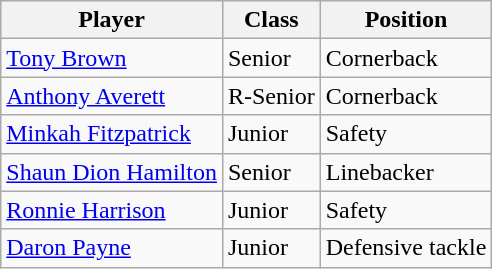<table class="wikitable">
<tr ;>
<th>Player</th>
<th>Class</th>
<th>Position</th>
</tr>
<tr>
<td><a href='#'>Tony Brown</a></td>
<td>Senior</td>
<td>Cornerback</td>
</tr>
<tr>
<td><a href='#'>Anthony Averett</a></td>
<td>R-Senior</td>
<td>Cornerback</td>
</tr>
<tr>
<td><a href='#'>Minkah Fitzpatrick</a></td>
<td>Junior</td>
<td>Safety</td>
</tr>
<tr>
<td><a href='#'>Shaun Dion Hamilton</a></td>
<td>Senior</td>
<td>Linebacker</td>
</tr>
<tr>
<td><a href='#'>Ronnie Harrison</a></td>
<td>Junior</td>
<td>Safety</td>
</tr>
<tr>
<td><a href='#'>Daron Payne</a></td>
<td>Junior</td>
<td>Defensive tackle</td>
</tr>
</table>
